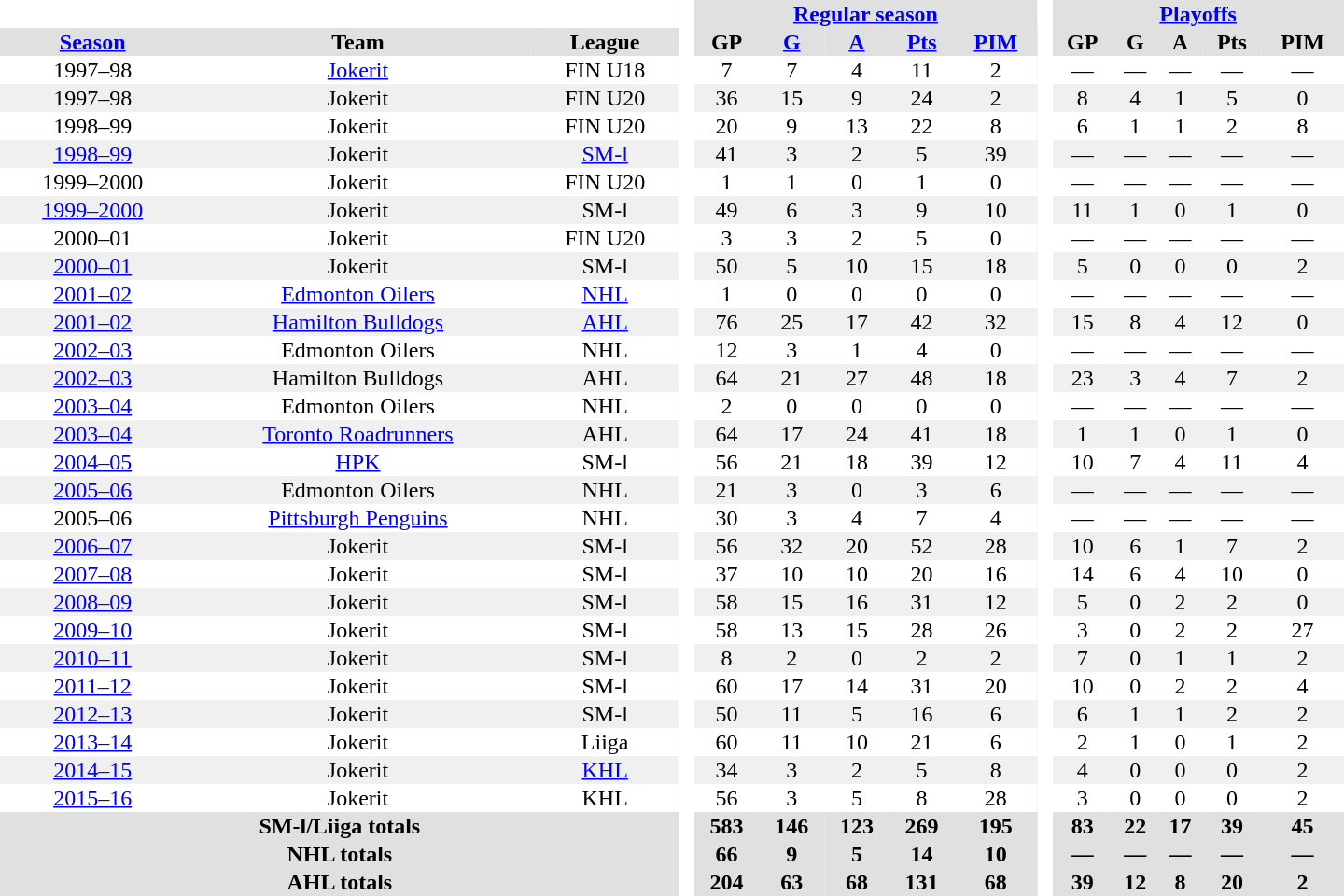<table border="0" cellpadding="1" cellspacing="0" style="text-align:center; width:60em">
<tr bgcolor="#e0e0e0">
<th colspan="3" bgcolor="#ffffff"> </th>
<th rowspan="99" bgcolor="#ffffff"> </th>
<th colspan="5"><a href='#'>Regular season</a></th>
<th rowspan="99" bgcolor="#ffffff"> </th>
<th colspan="5"><a href='#'>Playoffs</a></th>
</tr>
<tr bgcolor="#e0e0e0">
<th><a href='#'>Season</a></th>
<th>Team</th>
<th>League</th>
<th>GP</th>
<th><a href='#'>G</a></th>
<th><a href='#'>A</a></th>
<th><a href='#'>Pts</a></th>
<th><a href='#'>PIM</a></th>
<th>GP</th>
<th>G</th>
<th>A</th>
<th>Pts</th>
<th>PIM</th>
</tr>
<tr>
<td>1997–98</td>
<td><a href='#'>Jokerit</a></td>
<td>FIN U18</td>
<td>7</td>
<td>7</td>
<td>4</td>
<td>11</td>
<td>2</td>
<td>—</td>
<td>—</td>
<td>—</td>
<td>—</td>
<td>—</td>
</tr>
<tr bgcolor="#f0f0f0">
<td>1997–98</td>
<td>Jokerit</td>
<td>FIN U20</td>
<td>36</td>
<td>15</td>
<td>9</td>
<td>24</td>
<td>2</td>
<td>8</td>
<td>4</td>
<td>1</td>
<td>5</td>
<td>0</td>
</tr>
<tr>
<td>1998–99</td>
<td>Jokerit</td>
<td>FIN U20</td>
<td>20</td>
<td>9</td>
<td>13</td>
<td>22</td>
<td>8</td>
<td>6</td>
<td>1</td>
<td>1</td>
<td>2</td>
<td>8</td>
</tr>
<tr bgcolor="#f0f0f0">
<td><a href='#'>1998–99</a></td>
<td>Jokerit</td>
<td><a href='#'>SM-l</a></td>
<td>41</td>
<td>3</td>
<td>2</td>
<td>5</td>
<td>39</td>
<td>—</td>
<td>—</td>
<td>—</td>
<td>—</td>
<td>—</td>
</tr>
<tr>
<td>1999–2000</td>
<td>Jokerit</td>
<td>FIN U20</td>
<td>1</td>
<td>1</td>
<td>0</td>
<td>1</td>
<td>0</td>
<td>—</td>
<td>—</td>
<td>—</td>
<td>—</td>
<td>—</td>
</tr>
<tr bgcolor="#f0f0f0">
<td><a href='#'>1999–2000</a></td>
<td>Jokerit</td>
<td>SM-l</td>
<td>49</td>
<td>6</td>
<td>3</td>
<td>9</td>
<td>10</td>
<td>11</td>
<td>1</td>
<td>0</td>
<td>1</td>
<td>0</td>
</tr>
<tr>
<td>2000–01</td>
<td>Jokerit</td>
<td>FIN U20</td>
<td>3</td>
<td>3</td>
<td>2</td>
<td>5</td>
<td>0</td>
<td>—</td>
<td>—</td>
<td>—</td>
<td>—</td>
<td>—</td>
</tr>
<tr bgcolor="#f0f0f0">
<td><a href='#'>2000–01</a></td>
<td>Jokerit</td>
<td>SM-l</td>
<td>50</td>
<td>5</td>
<td>10</td>
<td>15</td>
<td>18</td>
<td>5</td>
<td>0</td>
<td>0</td>
<td>0</td>
<td>2</td>
</tr>
<tr>
<td><a href='#'>2001–02</a></td>
<td><a href='#'>Edmonton Oilers</a></td>
<td><a href='#'>NHL</a></td>
<td>1</td>
<td>0</td>
<td>0</td>
<td>0</td>
<td>0</td>
<td>—</td>
<td>—</td>
<td>—</td>
<td>—</td>
<td>—</td>
</tr>
<tr bgcolor="#f0f0f0">
<td><a href='#'>2001–02</a></td>
<td><a href='#'>Hamilton Bulldogs</a></td>
<td><a href='#'>AHL</a></td>
<td>76</td>
<td>25</td>
<td>17</td>
<td>42</td>
<td>32</td>
<td>15</td>
<td>8</td>
<td>4</td>
<td>12</td>
<td>0</td>
</tr>
<tr>
<td><a href='#'>2002–03</a></td>
<td>Edmonton Oilers</td>
<td>NHL</td>
<td>12</td>
<td>3</td>
<td>1</td>
<td>4</td>
<td>0</td>
<td>—</td>
<td>—</td>
<td>—</td>
<td>—</td>
<td>—</td>
</tr>
<tr bgcolor="#f0f0f0">
<td><a href='#'>2002–03</a></td>
<td>Hamilton Bulldogs</td>
<td>AHL</td>
<td>64</td>
<td>21</td>
<td>27</td>
<td>48</td>
<td>18</td>
<td>23</td>
<td>3</td>
<td>4</td>
<td>7</td>
<td>2</td>
</tr>
<tr>
<td><a href='#'>2003–04</a></td>
<td>Edmonton Oilers</td>
<td>NHL</td>
<td>2</td>
<td>0</td>
<td>0</td>
<td>0</td>
<td>0</td>
<td>—</td>
<td>—</td>
<td>—</td>
<td>—</td>
<td>—</td>
</tr>
<tr bgcolor="#f0f0f0">
<td><a href='#'>2003–04</a></td>
<td><a href='#'>Toronto Roadrunners</a></td>
<td>AHL</td>
<td>64</td>
<td>17</td>
<td>24</td>
<td>41</td>
<td>18</td>
<td>1</td>
<td>1</td>
<td>0</td>
<td>1</td>
<td>0</td>
</tr>
<tr>
<td><a href='#'>2004–05</a></td>
<td><a href='#'>HPK</a></td>
<td>SM-l</td>
<td>56</td>
<td>21</td>
<td>18</td>
<td>39</td>
<td>12</td>
<td>10</td>
<td>7</td>
<td>4</td>
<td>11</td>
<td>4</td>
</tr>
<tr bgcolor="#f0f0f0">
<td><a href='#'>2005–06</a></td>
<td>Edmonton Oilers</td>
<td>NHL</td>
<td>21</td>
<td>3</td>
<td>0</td>
<td>3</td>
<td>6</td>
<td>—</td>
<td>—</td>
<td>—</td>
<td>—</td>
<td>—</td>
</tr>
<tr>
<td>2005–06</td>
<td><a href='#'>Pittsburgh Penguins</a></td>
<td>NHL</td>
<td>30</td>
<td>3</td>
<td>4</td>
<td>7</td>
<td>4</td>
<td>—</td>
<td>—</td>
<td>—</td>
<td>—</td>
<td>—</td>
</tr>
<tr bgcolor="#f0f0f0">
<td><a href='#'>2006–07</a></td>
<td>Jokerit</td>
<td>SM-l</td>
<td>56</td>
<td>32</td>
<td>20</td>
<td>52</td>
<td>28</td>
<td>10</td>
<td>6</td>
<td>1</td>
<td>7</td>
<td>2</td>
</tr>
<tr>
<td><a href='#'>2007–08</a></td>
<td>Jokerit</td>
<td>SM-l</td>
<td>37</td>
<td>10</td>
<td>10</td>
<td>20</td>
<td>16</td>
<td>14</td>
<td>6</td>
<td>4</td>
<td>10</td>
<td>0</td>
</tr>
<tr bgcolor="#f0f0f0">
<td><a href='#'>2008–09</a></td>
<td>Jokerit</td>
<td>SM-l</td>
<td>58</td>
<td>15</td>
<td>16</td>
<td>31</td>
<td>12</td>
<td>5</td>
<td>0</td>
<td>2</td>
<td>2</td>
<td>0</td>
</tr>
<tr>
<td><a href='#'>2009–10</a></td>
<td>Jokerit</td>
<td>SM-l</td>
<td>58</td>
<td>13</td>
<td>15</td>
<td>28</td>
<td>26</td>
<td>3</td>
<td>0</td>
<td>2</td>
<td>2</td>
<td>27</td>
</tr>
<tr bgcolor="#f0f0f0">
<td><a href='#'>2010–11</a></td>
<td>Jokerit</td>
<td>SM-l</td>
<td>8</td>
<td>2</td>
<td>0</td>
<td>2</td>
<td>2</td>
<td>7</td>
<td>0</td>
<td>1</td>
<td>1</td>
<td>2</td>
</tr>
<tr>
<td><a href='#'>2011–12</a></td>
<td>Jokerit</td>
<td>SM-l</td>
<td>60</td>
<td>17</td>
<td>14</td>
<td>31</td>
<td>20</td>
<td>10</td>
<td>0</td>
<td>2</td>
<td>2</td>
<td>4</td>
</tr>
<tr bgcolor="#f0f0f0">
<td><a href='#'>2012–13</a></td>
<td>Jokerit</td>
<td>SM-l</td>
<td>50</td>
<td>11</td>
<td>5</td>
<td>16</td>
<td>6</td>
<td>6</td>
<td>1</td>
<td>1</td>
<td>2</td>
<td>2</td>
</tr>
<tr>
<td><a href='#'>2013–14</a></td>
<td>Jokerit</td>
<td>Liiga</td>
<td>60</td>
<td>11</td>
<td>10</td>
<td>21</td>
<td>6</td>
<td>2</td>
<td>1</td>
<td>0</td>
<td>1</td>
<td>2</td>
</tr>
<tr bgcolor="#f0f0f0">
<td><a href='#'>2014–15</a></td>
<td>Jokerit</td>
<td><a href='#'>KHL</a></td>
<td>34</td>
<td>3</td>
<td>2</td>
<td>5</td>
<td>8</td>
<td>4</td>
<td>0</td>
<td>0</td>
<td>0</td>
<td>2</td>
</tr>
<tr>
<td><a href='#'>2015–16</a></td>
<td>Jokerit</td>
<td>KHL</td>
<td>56</td>
<td>3</td>
<td>5</td>
<td>8</td>
<td>28</td>
<td>3</td>
<td>0</td>
<td>0</td>
<td>0</td>
<td>2</td>
</tr>
<tr bgcolor="#e0e0e0">
<th colspan="3">SM-l/Liiga totals</th>
<th>583</th>
<th>146</th>
<th>123</th>
<th>269</th>
<th>195</th>
<th>83</th>
<th>22</th>
<th>17</th>
<th>39</th>
<th>45</th>
</tr>
<tr bgcolor="#e0e0e0">
<th colspan="3">NHL totals</th>
<th>66</th>
<th>9</th>
<th>5</th>
<th>14</th>
<th>10</th>
<th>—</th>
<th>—</th>
<th>—</th>
<th>—</th>
<th>—</th>
</tr>
<tr bgcolor="#e0e0e0">
<th colspan="3">AHL totals</th>
<th>204</th>
<th>63</th>
<th>68</th>
<th>131</th>
<th>68</th>
<th>39</th>
<th>12</th>
<th>8</th>
<th>20</th>
<th>2</th>
</tr>
</table>
